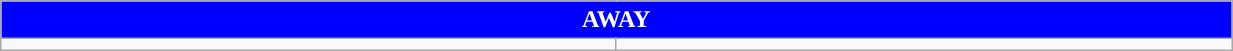<table class="wikitable collapsible collapsed" style="width:65%">
<tr>
<th colspan=6 ! style="color:white; background:blue">AWAY</th>
</tr>
<tr>
<td></td>
<td></td>
</tr>
</table>
